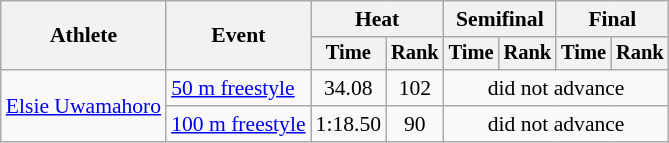<table class=wikitable style="font-size:90%">
<tr>
<th rowspan="2">Athlete</th>
<th rowspan="2">Event</th>
<th colspan="2">Heat</th>
<th colspan="2">Semifinal</th>
<th colspan="2">Final</th>
</tr>
<tr style="font-size:95%">
<th>Time</th>
<th>Rank</th>
<th>Time</th>
<th>Rank</th>
<th>Time</th>
<th>Rank</th>
</tr>
<tr align=center>
<td align=left rowspan=2><a href='#'>Elsie Uwamahoro</a></td>
<td align=left><a href='#'>50 m freestyle</a></td>
<td>34.08</td>
<td>102</td>
<td colspan=4>did not advance</td>
</tr>
<tr align=center>
<td align=left><a href='#'>100 m freestyle</a></td>
<td>1:18.50</td>
<td>90</td>
<td colspan=4>did not advance</td>
</tr>
</table>
